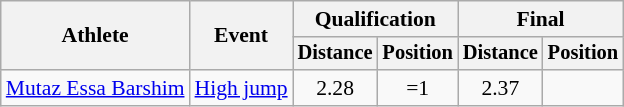<table class=wikitable style=font-size:90%>
<tr>
<th rowspan=2>Athlete</th>
<th rowspan=2>Event</th>
<th colspan=2>Qualification</th>
<th colspan=2>Final</th>
</tr>
<tr style=font-size:95%>
<th>Distance</th>
<th>Position</th>
<th>Distance</th>
<th>Position</th>
</tr>
<tr align=center>
<td align=left><a href='#'>Mutaz Essa Barshim</a></td>
<td align=left><a href='#'>High jump</a></td>
<td>2.28</td>
<td>=1</td>
<td>2.37</td>
<td> </td>
</tr>
</table>
